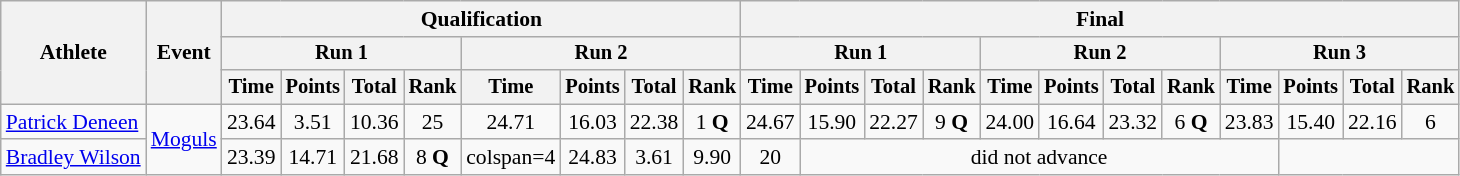<table class=wikitable style=font-size:90%;text-align:center>
<tr>
<th rowspan=3>Athlete</th>
<th rowspan=3>Event</th>
<th colspan=8>Qualification</th>
<th colspan=12>Final</th>
</tr>
<tr style=font-size:95%>
<th colspan=4>Run 1</th>
<th colspan=4>Run 2</th>
<th colspan=4>Run 1</th>
<th colspan=4>Run 2</th>
<th colspan=4>Run 3</th>
</tr>
<tr style=font-size:95%>
<th>Time</th>
<th>Points</th>
<th>Total</th>
<th>Rank</th>
<th>Time</th>
<th>Points</th>
<th>Total</th>
<th>Rank</th>
<th>Time</th>
<th>Points</th>
<th>Total</th>
<th>Rank</th>
<th>Time</th>
<th>Points</th>
<th>Total</th>
<th>Rank</th>
<th>Time</th>
<th>Points</th>
<th>Total</th>
<th>Rank</th>
</tr>
<tr>
<td align=left><a href='#'>Patrick Deneen</a></td>
<td align=left rowspan=2><a href='#'>Moguls</a></td>
<td>23.64</td>
<td>3.51</td>
<td>10.36</td>
<td>25</td>
<td>24.71</td>
<td>16.03</td>
<td>22.38</td>
<td>1 <strong>Q</strong></td>
<td>24.67</td>
<td>15.90</td>
<td>22.27</td>
<td>9 <strong>Q</strong></td>
<td>24.00</td>
<td>16.64</td>
<td>23.32</td>
<td>6 <strong>Q</strong></td>
<td>23.83</td>
<td>15.40</td>
<td>22.16</td>
<td>6</td>
</tr>
<tr>
<td align=left><a href='#'>Bradley Wilson</a></td>
<td>23.39</td>
<td>14.71</td>
<td>21.68</td>
<td>8 <strong>Q</strong></td>
<td>colspan=4 </td>
<td>24.83</td>
<td>3.61</td>
<td>9.90</td>
<td>20</td>
<td colspan=8>did not advance</td>
</tr>
</table>
